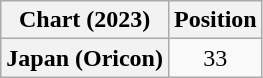<table class="wikitable plainrowheaders" style="text-align:center">
<tr>
<th scope="col">Chart (2023)</th>
<th scope="col">Position</th>
</tr>
<tr>
<th scope="row">Japan (Oricon)</th>
<td>33</td>
</tr>
</table>
